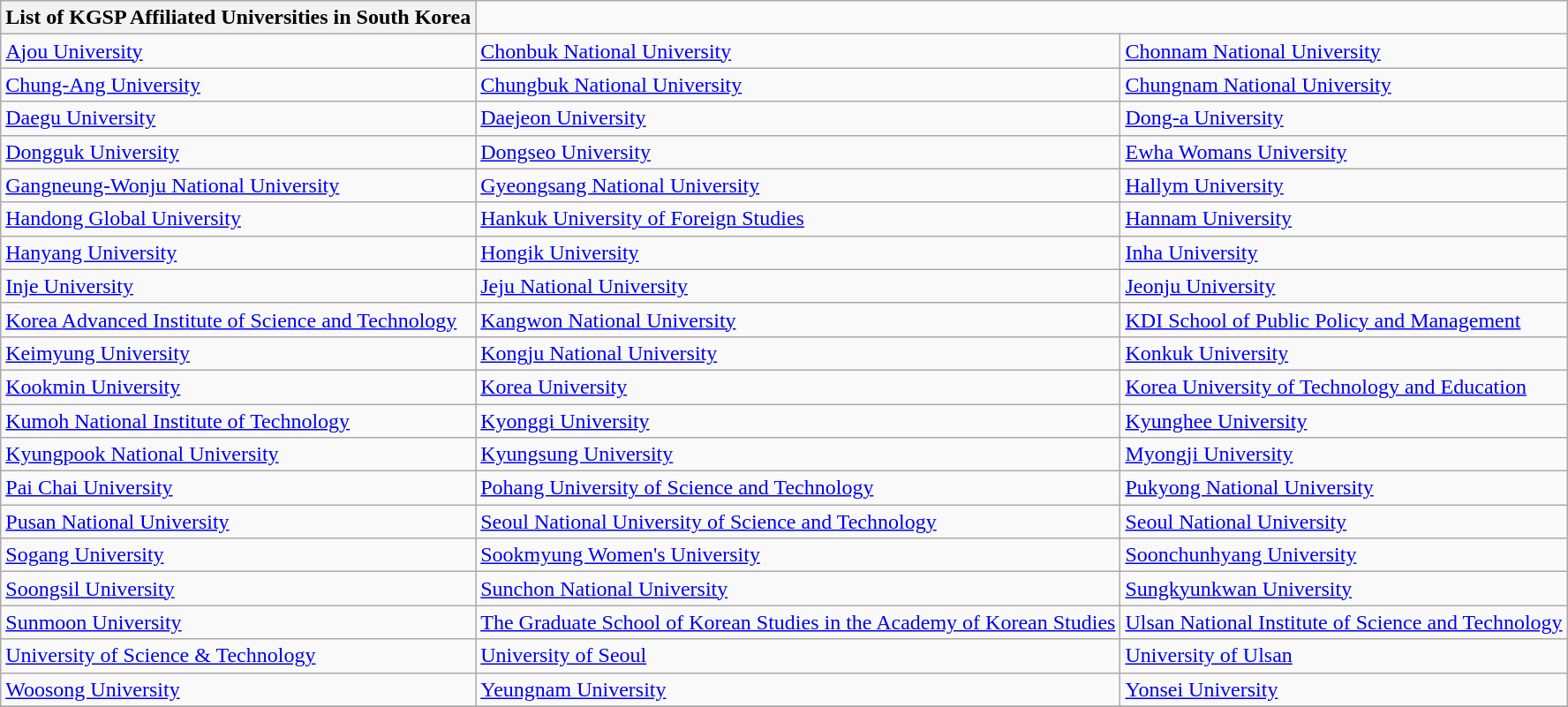<table class = "wikitable collapsible collapsed">
<tr>
<th>List of KGSP Affiliated Universities in South Korea</th>
</tr>
<tr>
<td><a href='#'>Ajou University</a></td>
<td><a href='#'>Chonbuk National University</a></td>
<td><a href='#'>Chonnam National University</a></td>
</tr>
<tr>
<td><a href='#'>Chung-Ang University</a></td>
<td><a href='#'>Chungbuk National University</a></td>
<td><a href='#'>Chungnam National University</a></td>
</tr>
<tr>
<td><a href='#'>Daegu University</a></td>
<td><a href='#'>Daejeon University</a></td>
<td><a href='#'>Dong-a University</a></td>
</tr>
<tr>
<td><a href='#'>Dongguk University</a></td>
<td><a href='#'>Dongseo University</a></td>
<td><a href='#'>Ewha Womans University</a></td>
</tr>
<tr>
<td><a href='#'>Gangneung-Wonju National University</a></td>
<td><a href='#'>Gyeongsang National University</a></td>
<td><a href='#'>Hallym University</a></td>
</tr>
<tr>
<td><a href='#'>Handong Global University</a></td>
<td><a href='#'>Hankuk University of Foreign Studies</a></td>
<td><a href='#'>Hannam University</a></td>
</tr>
<tr>
<td><a href='#'>Hanyang University</a></td>
<td><a href='#'>Hongik University</a></td>
<td><a href='#'>Inha University</a></td>
</tr>
<tr>
<td><a href='#'>Inje University</a></td>
<td><a href='#'>Jeju National University</a></td>
<td><a href='#'>Jeonju University</a></td>
</tr>
<tr>
<td><a href='#'>Korea Advanced Institute of Science and Technology</a></td>
<td><a href='#'>Kangwon National University</a></td>
<td><a href='#'>KDI School of Public Policy and Management</a></td>
</tr>
<tr>
<td><a href='#'>Keimyung University</a></td>
<td><a href='#'>Kongju National University</a></td>
<td><a href='#'>Konkuk University</a></td>
</tr>
<tr>
<td><a href='#'>Kookmin University</a></td>
<td><a href='#'>Korea University</a></td>
<td><a href='#'>Korea University of Technology and Education</a></td>
</tr>
<tr>
<td><a href='#'>Kumoh National Institute of Technology</a></td>
<td><a href='#'>Kyonggi University</a></td>
<td><a href='#'>Kyunghee University</a></td>
</tr>
<tr>
<td><a href='#'>Kyungpook National University</a></td>
<td><a href='#'>Kyungsung University</a></td>
<td><a href='#'>Myongji University</a></td>
</tr>
<tr>
<td><a href='#'>Pai Chai University</a></td>
<td><a href='#'>Pohang University of Science and Technology</a></td>
<td><a href='#'>Pukyong National University</a></td>
</tr>
<tr>
<td><a href='#'>Pusan National University</a></td>
<td><a href='#'>Seoul National University of Science and Technology</a></td>
<td><a href='#'>Seoul National University</a></td>
</tr>
<tr>
<td><a href='#'>Sogang University</a></td>
<td><a href='#'>Sookmyung Women's University</a></td>
<td><a href='#'>Soonchunhyang University</a></td>
</tr>
<tr>
<td><a href='#'>Soongsil University</a></td>
<td><a href='#'>Sunchon National University</a></td>
<td><a href='#'>Sungkyunkwan University</a></td>
</tr>
<tr>
<td><a href='#'>Sunmoon University</a></td>
<td><a href='#'>The Graduate School of Korean Studies in the Academy of Korean Studies</a></td>
<td><a href='#'>Ulsan National Institute of Science and Technology</a></td>
</tr>
<tr>
<td><a href='#'>University of Science & Technology</a></td>
<td><a href='#'>University of Seoul</a></td>
<td><a href='#'>University of Ulsan</a></td>
</tr>
<tr>
<td><a href='#'>Woosong University</a></td>
<td><a href='#'>Yeungnam University</a></td>
<td><a href='#'>Yonsei University</a></td>
</tr>
<tr>
</tr>
</table>
